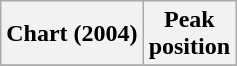<table class="wikitable plainrowheaders" style="text-align:center">
<tr>
<th scope="col">Chart (2004)</th>
<th scope="col">Peak<br> position</th>
</tr>
<tr>
</tr>
</table>
